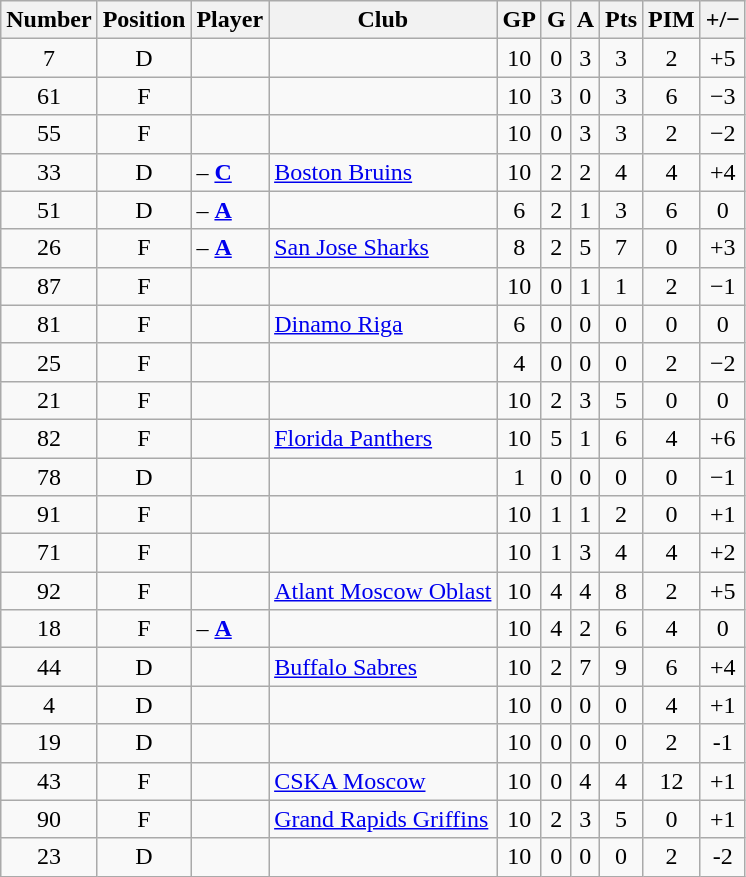<table class="wikitable sortable" style="text-align: center;">
<tr>
<th scope="col">Number</th>
<th scope="col">Position</th>
<th scope="col">Player</th>
<th scope="col">Club</th>
<th scope="col">GP</th>
<th scope="col">G</th>
<th scope="col">A</th>
<th scope="col">Pts</th>
<th scope="col">PIM</th>
<th scope="col">+/−</th>
</tr>
<tr>
<td>7</td>
<td>D</td>
<td scope="row" align=left></td>
<td align=left></td>
<td>10</td>
<td>0</td>
<td>3</td>
<td>3</td>
<td>2</td>
<td>+5</td>
</tr>
<tr>
<td>61</td>
<td>F</td>
<td scope="row" align=left></td>
<td align=left></td>
<td>10</td>
<td>3</td>
<td>0</td>
<td>3</td>
<td>6</td>
<td>−3</td>
</tr>
<tr>
<td>55</td>
<td>F</td>
<td scope="row" align=left></td>
<td align=left></td>
<td>10</td>
<td>0</td>
<td>3</td>
<td>3</td>
<td>2</td>
<td>−2</td>
</tr>
<tr>
<td>33</td>
<td>D</td>
<td scope="row" align=left> – <strong><a href='#'>C</a></strong></td>
<td align=left><a href='#'>Boston Bruins</a></td>
<td>10</td>
<td>2</td>
<td>2</td>
<td>4</td>
<td>4</td>
<td>+4</td>
</tr>
<tr>
<td>51</td>
<td>D</td>
<td scope="row" align=left> – <strong><a href='#'>A</a></strong></td>
<td align=left></td>
<td>6</td>
<td>2</td>
<td>1</td>
<td>3</td>
<td>6</td>
<td>0</td>
</tr>
<tr>
<td>26</td>
<td>F</td>
<td scope="row" align=left> – <strong><a href='#'>A</a></strong></td>
<td align=left><a href='#'>San Jose Sharks</a></td>
<td>8</td>
<td>2</td>
<td>5</td>
<td>7</td>
<td>0</td>
<td>+3</td>
</tr>
<tr>
<td>87</td>
<td>F</td>
<td scope="row" align=left></td>
<td align=left></td>
<td>10</td>
<td>0</td>
<td>1</td>
<td>1</td>
<td>2</td>
<td>−1</td>
</tr>
<tr>
<td>81</td>
<td>F</td>
<td scope="row" align=left></td>
<td align=left><a href='#'>Dinamo Riga</a></td>
<td>6</td>
<td>0</td>
<td>0</td>
<td>0</td>
<td>0</td>
<td>0</td>
</tr>
<tr>
<td>25</td>
<td>F</td>
<td scope="row" align=left></td>
<td align=left></td>
<td>4</td>
<td>0</td>
<td>0</td>
<td>0</td>
<td>2</td>
<td>−2</td>
</tr>
<tr>
<td>21</td>
<td>F</td>
<td scope="row" align=left></td>
<td align=left></td>
<td>10</td>
<td>2</td>
<td>3</td>
<td>5</td>
<td>0</td>
<td>0</td>
</tr>
<tr>
<td>82</td>
<td>F</td>
<td scope="row" align=left></td>
<td align=left><a href='#'>Florida Panthers</a></td>
<td>10</td>
<td>5</td>
<td>1</td>
<td>6</td>
<td>4</td>
<td>+6</td>
</tr>
<tr>
<td>78</td>
<td>D</td>
<td scope="row" align=left></td>
<td align=left></td>
<td>1</td>
<td>0</td>
<td>0</td>
<td>0</td>
<td>0</td>
<td>−1</td>
</tr>
<tr>
<td>91</td>
<td>F</td>
<td scope="row" align=left></td>
<td align=left></td>
<td>10</td>
<td>1</td>
<td>1</td>
<td>2</td>
<td>0</td>
<td>+1</td>
</tr>
<tr>
<td>71</td>
<td>F</td>
<td scope="row" align=left></td>
<td align=left></td>
<td>10</td>
<td>1</td>
<td>3</td>
<td>4</td>
<td>4</td>
<td>+2</td>
</tr>
<tr>
<td>92</td>
<td>F</td>
<td scope="row" align=left></td>
<td align=left><a href='#'>Atlant Moscow Oblast</a></td>
<td>10</td>
<td>4</td>
<td>4</td>
<td>8</td>
<td>2</td>
<td>+5</td>
</tr>
<tr>
<td>18</td>
<td>F</td>
<td scope="row" align=left> – <strong><a href='#'>A</a></strong></td>
<td align=left></td>
<td>10</td>
<td>4</td>
<td>2</td>
<td>6</td>
<td>4</td>
<td>0</td>
</tr>
<tr>
<td>44</td>
<td>D</td>
<td scope="row" align=left></td>
<td align=left><a href='#'>Buffalo Sabres</a></td>
<td>10</td>
<td>2</td>
<td>7</td>
<td>9</td>
<td>6</td>
<td>+4</td>
</tr>
<tr>
<td>4</td>
<td>D</td>
<td scope="row" align=left></td>
<td align=left></td>
<td>10</td>
<td>0</td>
<td>0</td>
<td>0</td>
<td>4</td>
<td>+1</td>
</tr>
<tr>
<td>19</td>
<td>D</td>
<td scope="row" align=left></td>
<td align=left></td>
<td>10</td>
<td>0</td>
<td>0</td>
<td>0</td>
<td>2</td>
<td>-1</td>
</tr>
<tr>
<td>43</td>
<td>F</td>
<td scope="row" align=left></td>
<td align=left><a href='#'>CSKA Moscow</a></td>
<td>10</td>
<td>0</td>
<td>4</td>
<td>4</td>
<td>12</td>
<td>+1</td>
</tr>
<tr>
<td>90</td>
<td>F</td>
<td scope="row" align=left></td>
<td align=left><a href='#'>Grand Rapids Griffins</a></td>
<td>10</td>
<td>2</td>
<td>3</td>
<td>5</td>
<td>0</td>
<td>+1</td>
</tr>
<tr>
<td>23</td>
<td>D</td>
<td scope="row" align=left></td>
<td align=left></td>
<td>10</td>
<td>0</td>
<td>0</td>
<td>0</td>
<td>2</td>
<td>-2</td>
</tr>
</table>
